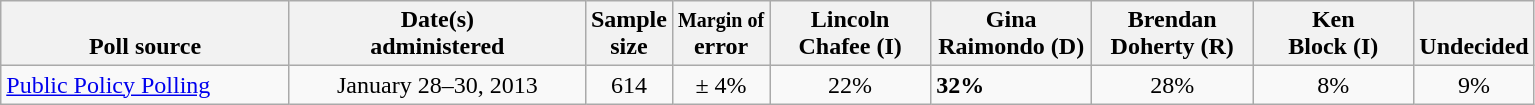<table class="wikitable">
<tr valign= bottom>
<th style="width:185px;">Poll source</th>
<th style="width:190px;">Date(s)<br>administered</th>
<th class=small>Sample<br>size</th>
<th><small>Margin of</small><br>error</th>
<th style="width:100px;">Lincoln<br>Chafee (I)</th>
<th style="width:100px;">Gina<br>Raimondo (D)</th>
<th style="width:100px;">Brendan<br>Doherty (R)</th>
<th style="width:100px;">Ken<br>Block (I)</th>
<th style="width:40px;">Undecided</th>
</tr>
<tr>
<td><a href='#'>Public Policy Polling</a></td>
<td align=center>January 28–30, 2013</td>
<td align=center>614</td>
<td align=center>± 4%</td>
<td align=center>22%</td>
<td><strong>32%</strong></td>
<td align=center>28%</td>
<td align=center>8%</td>
<td align=center>9%</td>
</tr>
</table>
